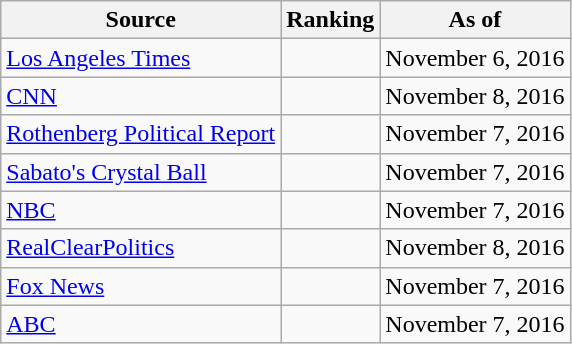<table class="wikitable" style="text-align:center">
<tr>
<th>Source</th>
<th>Ranking</th>
<th>As of</th>
</tr>
<tr>
<td align="left"><a href='#'>Los Angeles Times</a></td>
<td></td>
<td>November 6, 2016</td>
</tr>
<tr>
<td align="left"><a href='#'>CNN</a></td>
<td></td>
<td>November 8, 2016</td>
</tr>
<tr>
<td align=left><a href='#'>Rothenberg Political Report</a></td>
<td></td>
<td>November 7, 2016</td>
</tr>
<tr>
<td align="left"><a href='#'>Sabato's Crystal Ball</a></td>
<td></td>
<td>November 7, 2016</td>
</tr>
<tr>
<td align="left"><a href='#'>NBC</a></td>
<td></td>
<td>November 7, 2016</td>
</tr>
<tr>
<td align="left"><a href='#'>RealClearPolitics</a></td>
<td></td>
<td>November 8, 2016</td>
</tr>
<tr>
<td align="left"><a href='#'>Fox News</a></td>
<td></td>
<td>November 7, 2016</td>
</tr>
<tr>
<td align="left"><a href='#'>ABC</a></td>
<td></td>
<td>November 7, 2016</td>
</tr>
</table>
